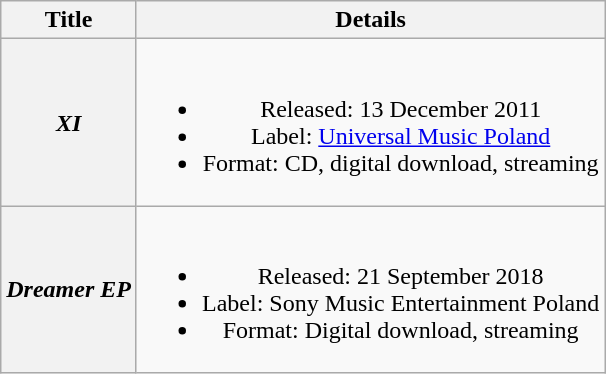<table class="wikitable plainrowheaders" style="text-align:center;">
<tr>
<th scope="col">Title</th>
<th scope="col">Details</th>
</tr>
<tr>
<th scope="row"><em>XI</em></th>
<td><br><ul><li>Released: 13 December 2011</li><li>Label: <a href='#'>Universal Music Poland</a></li><li>Format: CD, digital download, streaming</li></ul></td>
</tr>
<tr>
<th scope="row"><em>Dreamer EP</em></th>
<td><br><ul><li>Released: 21 September 2018</li><li>Label: Sony Music Entertainment Poland</li><li>Format: Digital download, streaming</li></ul></td>
</tr>
</table>
